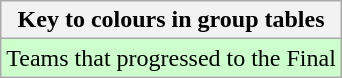<table class="wikitable">
<tr>
<th>Key to colours in group tables</th>
</tr>
<tr bgcolor=#ccffcc>
<td>Teams that progressed to the Final</td>
</tr>
</table>
